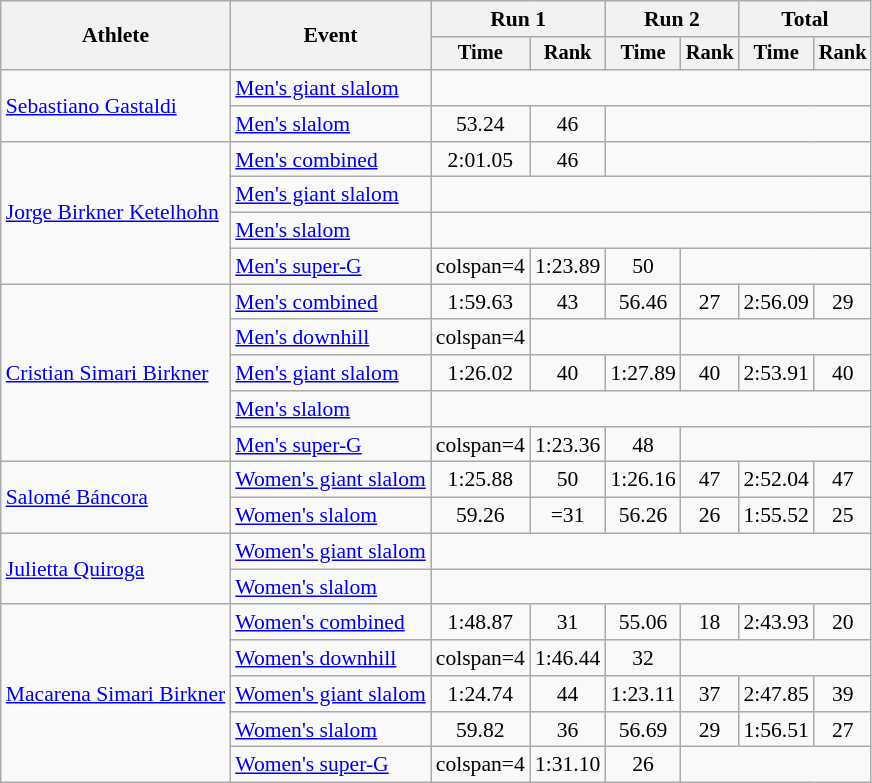<table class="wikitable" style="font-size:90%">
<tr>
<th rowspan=2>Athlete</th>
<th rowspan=2>Event</th>
<th colspan=2>Run 1</th>
<th colspan=2>Run 2</th>
<th colspan=2>Total</th>
</tr>
<tr style="font-size:95%">
<th>Time</th>
<th>Rank</th>
<th>Time</th>
<th>Rank</th>
<th>Time</th>
<th>Rank</th>
</tr>
<tr align=center>
<td align=left rowspan=2><a href='#'>Sebastiano Gastaldi</a></td>
<td align=left><a href='#'>Men's giant slalom</a></td>
<td colspan="6"></td>
</tr>
<tr align=center>
<td align=left><a href='#'>Men's slalom</a></td>
<td>53.24</td>
<td>46</td>
<td colspan=4></td>
</tr>
<tr align=center>
<td align=left rowspan=4><a href='#'>Jorge Birkner Ketelhohn</a></td>
<td align=left><a href='#'>Men's combined</a></td>
<td>2:01.05</td>
<td>46</td>
<td colspan="4"></td>
</tr>
<tr align=center>
<td align=left><a href='#'>Men's giant slalom</a></td>
<td colspan="6"></td>
</tr>
<tr align=center>
<td align=left><a href='#'>Men's slalom</a></td>
<td colspan="6"></td>
</tr>
<tr align=center>
<td align=left><a href='#'>Men's super-G</a></td>
<td>colspan=4 </td>
<td>1:23.89</td>
<td>50</td>
</tr>
<tr align=center>
<td align=left rowspan=5><a href='#'>Cristian Simari Birkner</a></td>
<td align=left><a href='#'>Men's combined</a></td>
<td>1:59.63</td>
<td>43</td>
<td>56.46</td>
<td>27</td>
<td>2:56.09</td>
<td>29</td>
</tr>
<tr align=center>
<td align=left><a href='#'>Men's downhill</a></td>
<td>colspan=4 </td>
<td colspan=2></td>
</tr>
<tr align=center>
<td align=left><a href='#'>Men's giant slalom</a></td>
<td>1:26.02</td>
<td>40</td>
<td>1:27.89</td>
<td>40</td>
<td>2:53.91</td>
<td>40</td>
</tr>
<tr align=center>
<td align=left><a href='#'>Men's slalom</a></td>
<td colspan="6"></td>
</tr>
<tr align=center>
<td align=left><a href='#'>Men's super-G</a></td>
<td>colspan=4 </td>
<td>1:23.36</td>
<td>48</td>
</tr>
<tr align=center>
<td align=left rowspan=2><a href='#'>Salomé Báncora</a></td>
<td align=left><a href='#'>Women's giant slalom</a></td>
<td>1:25.88</td>
<td>50</td>
<td>1:26.16</td>
<td>47</td>
<td>2:52.04</td>
<td>47</td>
</tr>
<tr align=center>
<td align=left><a href='#'>Women's slalom</a></td>
<td>59.26</td>
<td>=31</td>
<td>56.26</td>
<td>26</td>
<td>1:55.52</td>
<td>25</td>
</tr>
<tr align=center>
<td align=left rowspan=2><a href='#'>Julietta Quiroga</a></td>
<td align=left><a href='#'>Women's giant slalom</a></td>
<td colspan=6></td>
</tr>
<tr align=center>
<td align=left><a href='#'>Women's slalom</a></td>
<td colspan=6></td>
</tr>
<tr align=center>
<td align=left rowspan=5><a href='#'>Macarena Simari Birkner</a></td>
<td align=left><a href='#'>Women's combined</a></td>
<td>1:48.87</td>
<td>31</td>
<td>55.06</td>
<td>18</td>
<td>2:43.93</td>
<td>20</td>
</tr>
<tr align=center>
<td align=left><a href='#'>Women's downhill</a></td>
<td>colspan=4 </td>
<td>1:46.44</td>
<td>32</td>
</tr>
<tr align=center>
<td align=left><a href='#'>Women's giant slalom</a></td>
<td>1:24.74</td>
<td>44</td>
<td>1:23.11</td>
<td>37</td>
<td>2:47.85</td>
<td>39</td>
</tr>
<tr align=center>
<td align=left><a href='#'>Women's slalom</a></td>
<td>59.82</td>
<td>36</td>
<td>56.69</td>
<td>29</td>
<td>1:56.51</td>
<td>27</td>
</tr>
<tr align=center>
<td align=left><a href='#'>Women's super-G</a></td>
<td>colspan=4 </td>
<td>1:31.10</td>
<td>26</td>
</tr>
</table>
